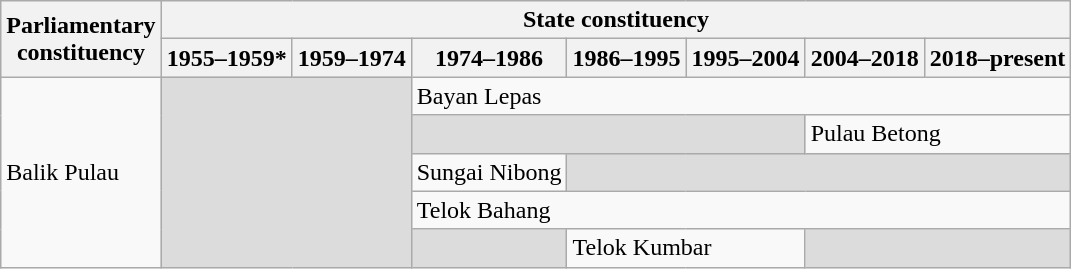<table class="wikitable">
<tr>
<th rowspan="2">Parliamentary<br>constituency</th>
<th colspan="7">State constituency</th>
</tr>
<tr>
<th>1955–1959*</th>
<th>1959–1974</th>
<th>1974–1986</th>
<th>1986–1995</th>
<th>1995–2004</th>
<th>2004–2018</th>
<th>2018–present</th>
</tr>
<tr>
<td rowspan="5">Balik Pulau</td>
<td colspan="2" rowspan="5" bgcolor="dcdcdc"></td>
<td colspan="5">Bayan Lepas</td>
</tr>
<tr>
<td colspan="3" bgcolor="dcdcdc"></td>
<td colspan="2">Pulau Betong</td>
</tr>
<tr>
<td>Sungai Nibong</td>
<td colspan="4" bgcolor="dcdcdc"></td>
</tr>
<tr>
<td colspan="5">Telok Bahang</td>
</tr>
<tr>
<td bgcolor="dcdcdc"></td>
<td colspan="2">Telok Kumbar</td>
<td colspan="2" bgcolor="dcdcdc"></td>
</tr>
</table>
